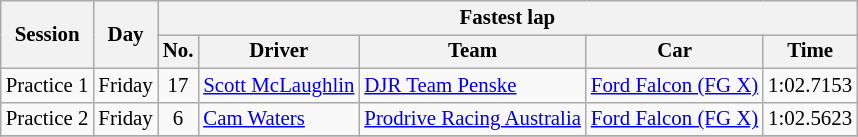<table class="wikitable" style="font-size: 87%">
<tr>
<th rowspan="2">Session</th>
<th rowspan="2">Day</th>
<th colspan="5">Fastest lap</th>
</tr>
<tr>
<th>No.</th>
<th>Driver</th>
<th>Team</th>
<th>Car</th>
<th>Time</th>
</tr>
<tr>
<td>Practice 1</td>
<td>Friday</td>
<td align="center">17</td>
<td> <a href='#'>Scott McLaughlin</a></td>
<td><a href='#'>DJR Team Penske</a></td>
<td><a href='#'>Ford Falcon (FG X)</a></td>
<td>1:02.7153</td>
</tr>
<tr>
<td>Practice 2</td>
<td>Friday</td>
<td align="center">6</td>
<td> <a href='#'>Cam Waters</a></td>
<td><a href='#'>Prodrive Racing Australia</a></td>
<td><a href='#'>Ford Falcon (FG X)</a></td>
<td>1:02.5623</td>
</tr>
<tr>
</tr>
</table>
